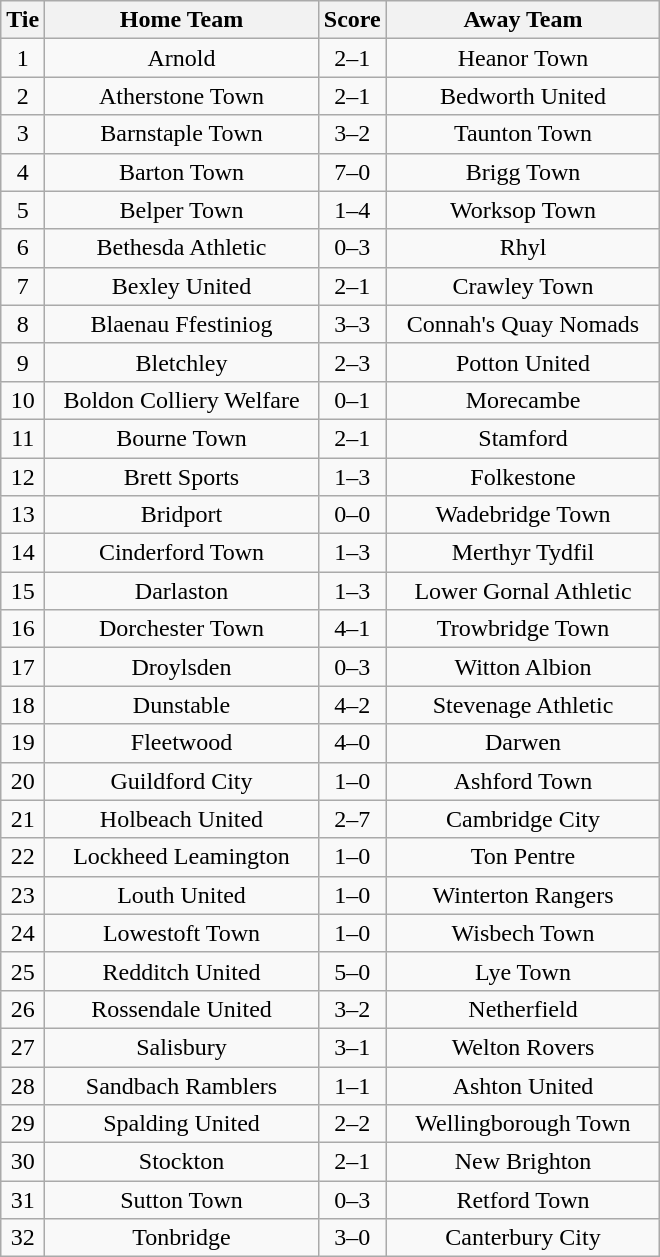<table class="wikitable" style="text-align:center;">
<tr>
<th width=20>Tie</th>
<th width=175>Home Team</th>
<th width=20>Score</th>
<th width=175>Away Team</th>
</tr>
<tr>
<td>1</td>
<td>Arnold</td>
<td>2–1</td>
<td>Heanor Town</td>
</tr>
<tr>
<td>2</td>
<td>Atherstone Town</td>
<td>2–1</td>
<td>Bedworth United</td>
</tr>
<tr>
<td>3</td>
<td>Barnstaple Town</td>
<td>3–2</td>
<td>Taunton Town</td>
</tr>
<tr>
<td>4</td>
<td>Barton Town</td>
<td>7–0</td>
<td>Brigg Town</td>
</tr>
<tr>
<td>5</td>
<td>Belper Town</td>
<td>1–4</td>
<td>Worksop Town</td>
</tr>
<tr>
<td>6</td>
<td>Bethesda Athletic</td>
<td>0–3</td>
<td>Rhyl</td>
</tr>
<tr>
<td>7</td>
<td>Bexley United</td>
<td>2–1</td>
<td>Crawley Town</td>
</tr>
<tr>
<td>8</td>
<td>Blaenau Ffestiniog</td>
<td>3–3</td>
<td>Connah's Quay Nomads</td>
</tr>
<tr>
<td>9</td>
<td>Bletchley</td>
<td>2–3</td>
<td>Potton United</td>
</tr>
<tr>
<td>10</td>
<td>Boldon Colliery Welfare</td>
<td>0–1</td>
<td>Morecambe</td>
</tr>
<tr>
<td>11</td>
<td>Bourne Town</td>
<td>2–1</td>
<td>Stamford</td>
</tr>
<tr>
<td>12</td>
<td>Brett Sports</td>
<td>1–3</td>
<td>Folkestone</td>
</tr>
<tr>
<td>13</td>
<td>Bridport</td>
<td>0–0</td>
<td>Wadebridge Town</td>
</tr>
<tr>
<td>14</td>
<td>Cinderford Town</td>
<td>1–3</td>
<td>Merthyr Tydfil</td>
</tr>
<tr>
<td>15</td>
<td>Darlaston</td>
<td>1–3</td>
<td>Lower Gornal Athletic</td>
</tr>
<tr>
<td>16</td>
<td>Dorchester Town</td>
<td>4–1</td>
<td>Trowbridge Town</td>
</tr>
<tr>
<td>17</td>
<td>Droylsden</td>
<td>0–3</td>
<td>Witton Albion</td>
</tr>
<tr>
<td>18</td>
<td>Dunstable</td>
<td>4–2</td>
<td>Stevenage Athletic</td>
</tr>
<tr>
<td>19</td>
<td>Fleetwood</td>
<td>4–0</td>
<td>Darwen</td>
</tr>
<tr>
<td>20</td>
<td>Guildford City</td>
<td>1–0</td>
<td>Ashford Town</td>
</tr>
<tr>
<td>21</td>
<td>Holbeach United</td>
<td>2–7</td>
<td>Cambridge City</td>
</tr>
<tr>
<td>22</td>
<td>Lockheed Leamington</td>
<td>1–0</td>
<td>Ton Pentre</td>
</tr>
<tr>
<td>23</td>
<td>Louth United</td>
<td>1–0</td>
<td>Winterton Rangers</td>
</tr>
<tr>
<td>24</td>
<td>Lowestoft Town</td>
<td>1–0</td>
<td>Wisbech Town</td>
</tr>
<tr>
<td>25</td>
<td>Redditch United</td>
<td>5–0</td>
<td>Lye Town</td>
</tr>
<tr>
<td>26</td>
<td>Rossendale United</td>
<td>3–2</td>
<td>Netherfield</td>
</tr>
<tr>
<td>27</td>
<td>Salisbury</td>
<td>3–1</td>
<td>Welton Rovers</td>
</tr>
<tr>
<td>28</td>
<td>Sandbach Ramblers</td>
<td>1–1</td>
<td>Ashton United</td>
</tr>
<tr>
<td>29</td>
<td>Spalding United</td>
<td>2–2</td>
<td>Wellingborough Town</td>
</tr>
<tr>
<td>30</td>
<td>Stockton</td>
<td>2–1</td>
<td>New Brighton</td>
</tr>
<tr>
<td>31</td>
<td>Sutton Town</td>
<td>0–3</td>
<td>Retford Town</td>
</tr>
<tr>
<td>32</td>
<td>Tonbridge</td>
<td>3–0</td>
<td>Canterbury City</td>
</tr>
</table>
